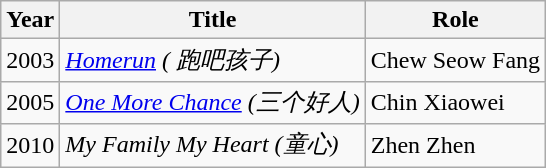<table class="wikitable">
<tr>
<th>Year</th>
<th>Title</th>
<th>Role</th>
</tr>
<tr>
<td>2003</td>
<td><em><a href='#'>Homerun</a> ( 跑吧孩子)</em></td>
<td>Chew Seow Fang</td>
</tr>
<tr>
<td>2005</td>
<td><em><a href='#'>One More Chance</a> (三个好人)</em></td>
<td>Chin Xiaowei</td>
</tr>
<tr>
<td>2010</td>
<td><em>My Family My Heart (童心)</em></td>
<td>Zhen Zhen</td>
</tr>
</table>
